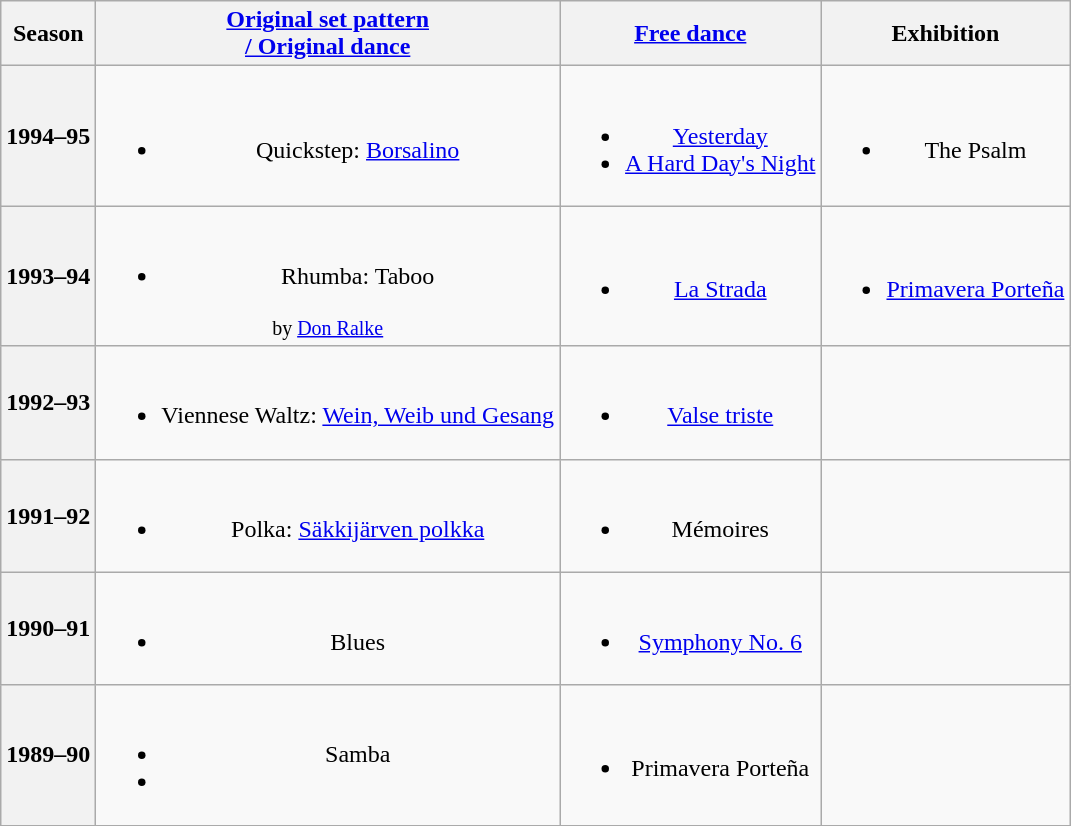<table class="wikitable" style="text-align:center">
<tr>
<th>Season</th>
<th><a href='#'>Original set pattern <br> / Original dance</a></th>
<th><a href='#'>Free dance</a></th>
<th>Exhibition</th>
</tr>
<tr>
<th>1994–95</th>
<td><br><ul><li>Quickstep: <a href='#'>Borsalino</a> <br></li></ul></td>
<td><br><ul><li><a href='#'>Yesterday</a></li><li><a href='#'>A Hard Day's Night</a> <br></li></ul></td>
<td><br><ul><li>The Psalm <br></li></ul></td>
</tr>
<tr>
<th>1993–94</th>
<td><br><ul><li>Rhumba: Taboo</li></ul><small>by <a href='#'>Don Ralke</a></small></td>
<td><br><ul><li><a href='#'>La Strada</a> <br></li></ul></td>
<td><br><ul><li><a href='#'>Primavera Porteña</a> <br></li></ul></td>
</tr>
<tr>
<th>1992–93</th>
<td><br><ul><li>Viennese Waltz: <a href='#'>Wein, Weib und Gesang</a> <br></li></ul></td>
<td><br><ul><li><a href='#'>Valse triste</a> <br></li></ul></td>
<td></td>
</tr>
<tr>
<th>1991–92</th>
<td><br><ul><li>Polka: <a href='#'>Säkkijärven polkka</a></li></ul></td>
<td><br><ul><li>Mémoires <br></li></ul></td>
<td></td>
</tr>
<tr>
<th>1990–91</th>
<td><br><ul><li>Blues</li></ul></td>
<td><br><ul><li><a href='#'>Symphony No. 6</a> <br></li></ul></td>
<td></td>
</tr>
<tr>
<th>1989–90</th>
<td><br><ul><li>Samba</li><li></li></ul></td>
<td><br><ul><li>Primavera Porteña <br></li></ul></td>
<td></td>
</tr>
</table>
